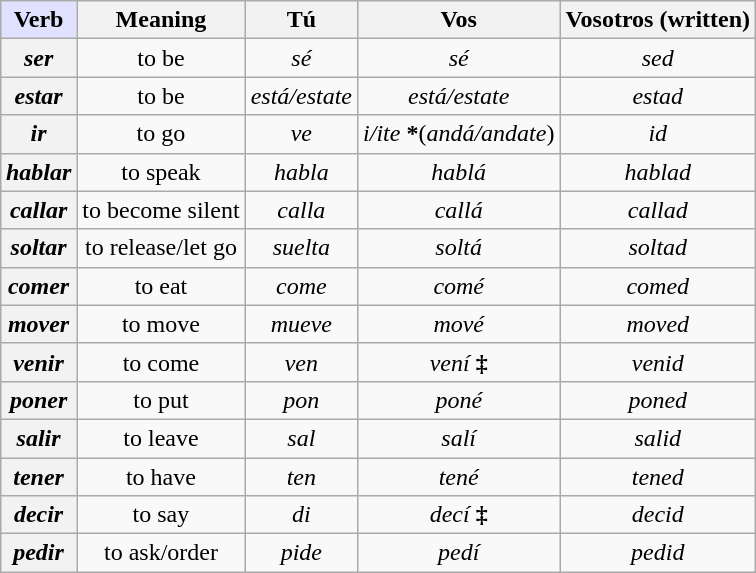<table class="wikitable" style="margin:auto;text-align:center">
<tr>
<th style="background:#e0e0ff;"><strong>Verb</strong></th>
<th><strong>Meaning</strong></th>
<th><strong>Tú</strong></th>
<th><strong>Vos</strong></th>
<th><strong>Vosotros</strong> (written)</th>
</tr>
<tr>
<th><em>ser</em></th>
<td>to be</td>
<td><em>sé</em></td>
<td><em>sé</em></td>
<td><em>sed</em></td>
</tr>
<tr>
<th><em>estar</em></th>
<td>to be</td>
<td><em>está/estate</em></td>
<td><em>está/estate</em></td>
<td><em>estad</em></td>
</tr>
<tr>
<th><em>ir</em></th>
<td>to go</td>
<td><em>ve</em></td>
<td><em>i/ite</em> <strong>*</strong>(<em>andá/andate</em>)</td>
<td><em>id</em></td>
</tr>
<tr>
<th><em>hablar</em></th>
<td>to speak</td>
<td><em>habla</em></td>
<td><em>hablá</em></td>
<td><em>hablad</em></td>
</tr>
<tr>
<th><em>callar</em></th>
<td>to become silent</td>
<td><em>calla</em></td>
<td><em>callá</em></td>
<td><em>callad</em></td>
</tr>
<tr>
<th><em>soltar</em></th>
<td>to release/let go</td>
<td><em>suelta</em></td>
<td><em>soltá</em></td>
<td><em>soltad</em></td>
</tr>
<tr>
<th><em>comer</em></th>
<td>to eat</td>
<td><em>come</em></td>
<td><em>comé</em></td>
<td><em>comed</em></td>
</tr>
<tr>
<th><em>mover</em></th>
<td>to move</td>
<td><em>mueve</em></td>
<td><em>mové</em></td>
<td><em>moved</em></td>
</tr>
<tr>
<th><em>venir</em></th>
<td>to come</td>
<td><em>ven</em></td>
<td><em>vení</em> <strong>‡</strong></td>
<td><em>venid</em></td>
</tr>
<tr>
<th><em>poner</em></th>
<td>to put</td>
<td><em>pon</em></td>
<td><em>poné</em></td>
<td><em>poned</em></td>
</tr>
<tr>
<th><em>salir</em></th>
<td>to leave</td>
<td><em>sal</em></td>
<td><em>salí</em></td>
<td><em>salid</em></td>
</tr>
<tr>
<th><em>tener</em></th>
<td>to have</td>
<td><em>ten</em></td>
<td><em>tené</em></td>
<td><em>tened</em></td>
</tr>
<tr>
<th><em>decir</em></th>
<td>to say</td>
<td><em>di</em></td>
<td><em>decí</em> <strong>‡</strong></td>
<td><em>decid</em></td>
</tr>
<tr>
<th><em>pedir</em></th>
<td>to ask/order</td>
<td><em>pide</em></td>
<td><em>pedí</em></td>
<td><em>pedid</em></td>
</tr>
</table>
